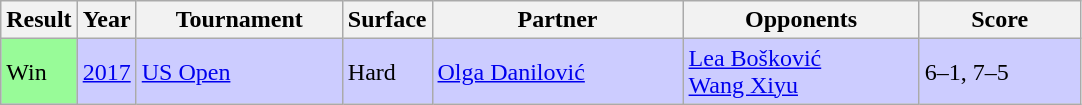<table class="sortable wikitable">
<tr>
<th>Result</th>
<th>Year</th>
<th width=130>Tournament</th>
<th>Surface</th>
<th width=160>Partner</th>
<th width=150>Opponents</th>
<th width=100>Score</th>
</tr>
<tr style=background:#ccf>
<td style=background:#98fb98>Win</td>
<td><a href='#'>2017</a></td>
<td><a href='#'>US Open</a></td>
<td>Hard</td>
<td> <a href='#'>Olga Danilović</a></td>
<td> <a href='#'>Lea Bošković</a> <br>  <a href='#'>Wang Xiyu</a></td>
<td>6–1, 7–5</td>
</tr>
</table>
